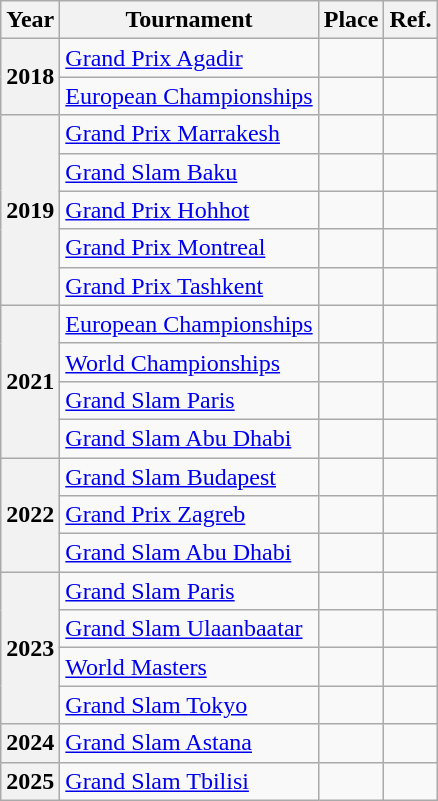<table class="wikitable sortable" style="text-align:center;">
<tr>
<th>Year</th>
<th>Tournament</th>
<th>Place</th>
<th>Ref.</th>
</tr>
<tr>
<th rowspan=2>2018</th>
<td align=left><a href='#'>Grand Prix Agadir</a></td>
<td></td>
<td></td>
</tr>
<tr>
<td align=left><a href='#'>European Championships</a></td>
<td></td>
<td></td>
</tr>
<tr>
<th rowspan=5>2019</th>
<td align=left><a href='#'>Grand Prix Marrakesh</a></td>
<td></td>
<td></td>
</tr>
<tr>
<td align=left><a href='#'>Grand Slam Baku</a></td>
<td></td>
<td></td>
</tr>
<tr>
<td align=left><a href='#'>Grand Prix Hohhot</a></td>
<td></td>
<td></td>
</tr>
<tr>
<td align=left><a href='#'>Grand Prix Montreal</a></td>
<td></td>
<td></td>
</tr>
<tr>
<td align=left><a href='#'>Grand Prix Tashkent</a></td>
<td></td>
<td></td>
</tr>
<tr>
<th rowspan=4>2021</th>
<td align=left><a href='#'>European Championships</a></td>
<td></td>
<td></td>
</tr>
<tr>
<td align=left><a href='#'>World Championships</a></td>
<td></td>
<td></td>
</tr>
<tr>
<td align=left><a href='#'>Grand Slam Paris</a></td>
<td></td>
<td></td>
</tr>
<tr>
<td align=left><a href='#'>Grand Slam Abu Dhabi</a></td>
<td></td>
<td></td>
</tr>
<tr>
<th rowspan=3>2022</th>
<td align=left><a href='#'>Grand Slam Budapest</a></td>
<td></td>
<td></td>
</tr>
<tr>
<td align=left><a href='#'>Grand Prix Zagreb</a></td>
<td></td>
<td></td>
</tr>
<tr>
<td align=left><a href='#'>Grand Slam Abu Dhabi</a></td>
<td></td>
<td></td>
</tr>
<tr>
<th rowspan=4>2023</th>
<td align=left><a href='#'>Grand Slam Paris</a></td>
<td></td>
<td></td>
</tr>
<tr>
<td align=left><a href='#'>Grand Slam Ulaanbaatar</a></td>
<td></td>
<td></td>
</tr>
<tr>
<td align=left><a href='#'>World Masters</a></td>
<td></td>
<td></td>
</tr>
<tr>
<td align=left><a href='#'>Grand Slam Tokyo</a></td>
<td></td>
<td></td>
</tr>
<tr>
<th>2024</th>
<td align=left><a href='#'>Grand Slam Astana</a></td>
<td></td>
<td></td>
</tr>
<tr>
<th>2025</th>
<td align=left><a href='#'>Grand Slam Tbilisi</a></td>
<td></td>
<td></td>
</tr>
</table>
